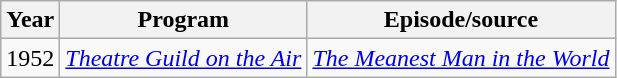<table class="wikitable">
<tr>
<th>Year</th>
<th>Program</th>
<th>Episode/source</th>
</tr>
<tr>
<td>1952</td>
<td><em><a href='#'>Theatre Guild on the Air</a></em></td>
<td><em><a href='#'>The Meanest Man in the World</a></em></td>
</tr>
</table>
